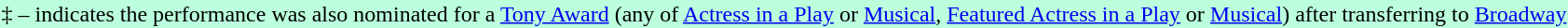<table style="wikitable">
<tr>
<td style="background: #bfd";">‡ – indicates the performance was also nominated for a <a href='#'>Tony Award</a> (any of <a href='#'>Actress in a Play</a> or <a href='#'>Musical</a>, <a href='#'>Featured Actress in a Play</a> or <a href='#'>Musical</a>) after transferring to <a href='#'>Broadway</a></td>
</tr>
</table>
